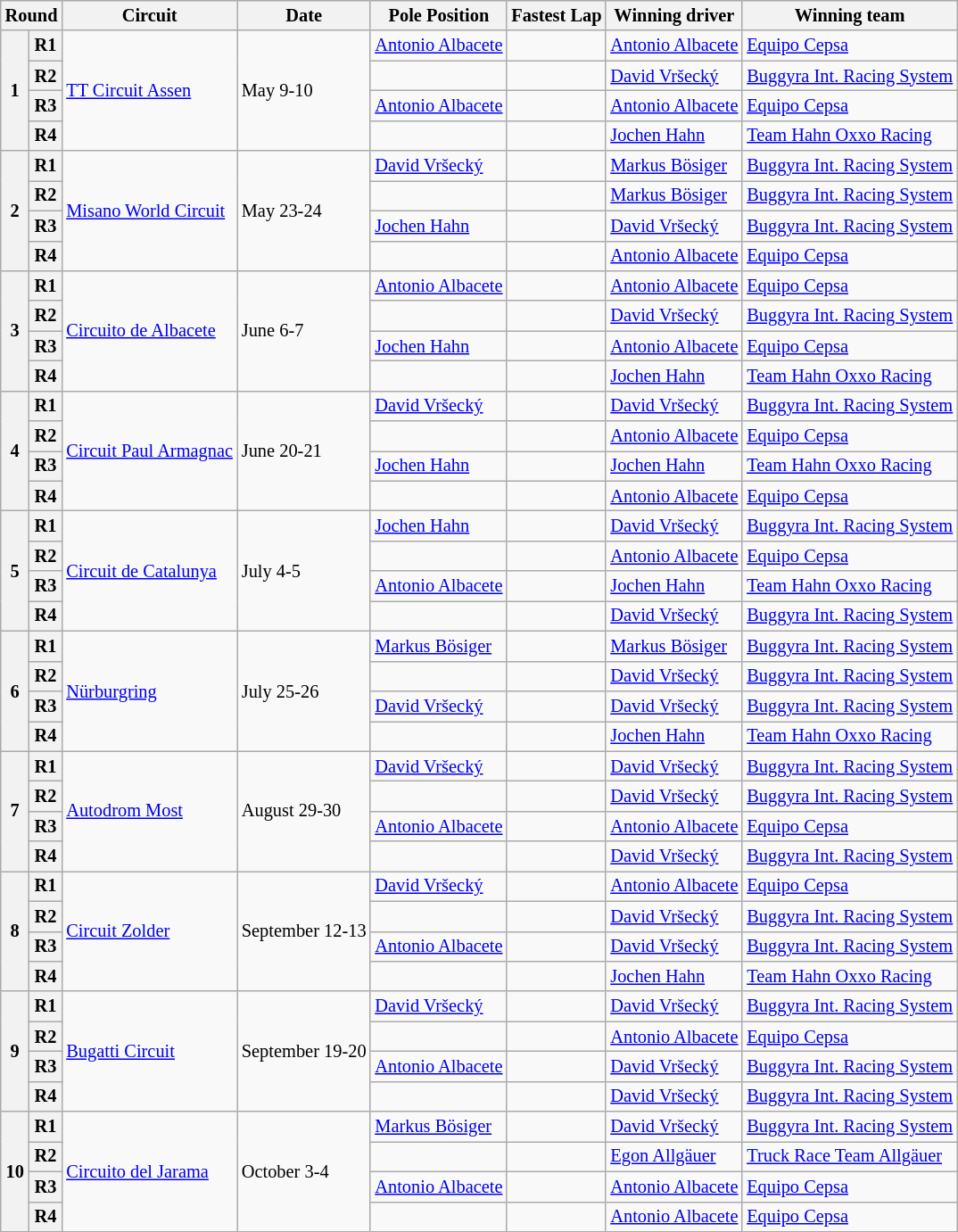<table class="wikitable" style="font-size: 85%">
<tr>
<th colspan=2>Round</th>
<th>Circuit</th>
<th>Date</th>
<th>Pole Position</th>
<th>Fastest Lap</th>
<th>Winning driver</th>
<th>Winning team</th>
</tr>
<tr>
<th rowspan=4>1</th>
<th>R1</th>
<td rowspan=4> <a href='#'>TT Circuit Assen</a></td>
<td rowspan=4>May 9-10</td>
<td> <a href='#'>Antonio Albacete</a></td>
<td></td>
<td> <a href='#'>Antonio Albacete</a></td>
<td> <a href='#'>Equipo Cepsa</a></td>
</tr>
<tr>
<th>R2</th>
<td></td>
<td></td>
<td> <a href='#'>David Vršecký</a></td>
<td> <a href='#'>Buggyra Int. Racing System</a></td>
</tr>
<tr>
<th>R3</th>
<td> <a href='#'>Antonio Albacete</a></td>
<td></td>
<td> <a href='#'>Antonio Albacete</a></td>
<td> <a href='#'>Equipo Cepsa</a></td>
</tr>
<tr>
<th>R4</th>
<td></td>
<td></td>
<td> <a href='#'>Jochen Hahn</a></td>
<td> <a href='#'>Team Hahn Oxxo Racing</a></td>
</tr>
<tr>
<th rowspan=4>2</th>
<th>R1</th>
<td rowspan=4> <a href='#'>Misano World Circuit</a></td>
<td rowspan=4>May 23-24</td>
<td> <a href='#'>David Vršecký</a></td>
<td></td>
<td> <a href='#'>Markus Bösiger</a></td>
<td> <a href='#'>Buggyra Int. Racing System</a></td>
</tr>
<tr>
<th>R2</th>
<td></td>
<td></td>
<td> <a href='#'>Markus Bösiger</a></td>
<td> <a href='#'>Buggyra Int. Racing System</a></td>
</tr>
<tr>
<th>R3</th>
<td> <a href='#'>Jochen Hahn</a></td>
<td></td>
<td> <a href='#'>David Vršecký</a></td>
<td> <a href='#'>Buggyra Int. Racing System</a></td>
</tr>
<tr>
<th>R4</th>
<td></td>
<td></td>
<td> <a href='#'>Antonio Albacete</a></td>
<td> <a href='#'>Equipo Cepsa</a></td>
</tr>
<tr>
<th rowspan=4>3</th>
<th>R1</th>
<td rowspan=4> <a href='#'>Circuito de Albacete</a></td>
<td rowspan=4>June 6-7</td>
<td> <a href='#'>Antonio Albacete</a></td>
<td></td>
<td> <a href='#'>Antonio Albacete</a></td>
<td> <a href='#'>Equipo Cepsa</a></td>
</tr>
<tr>
<th>R2</th>
<td></td>
<td></td>
<td> <a href='#'>David Vršecký</a></td>
<td> <a href='#'>Buggyra Int. Racing System</a></td>
</tr>
<tr>
<th>R3</th>
<td> <a href='#'>Jochen Hahn</a></td>
<td></td>
<td> <a href='#'>Antonio Albacete</a></td>
<td> <a href='#'>Equipo Cepsa</a></td>
</tr>
<tr>
<th>R4</th>
<td></td>
<td></td>
<td> <a href='#'>Jochen Hahn</a></td>
<td> <a href='#'>Team Hahn Oxxo Racing</a></td>
</tr>
<tr>
<th rowspan=4>4</th>
<th>R1</th>
<td rowspan=4> <a href='#'>Circuit Paul Armagnac</a></td>
<td rowspan=4>June 20-21</td>
<td> <a href='#'>David Vršecký</a></td>
<td></td>
<td> <a href='#'>David Vršecký</a></td>
<td> <a href='#'>Buggyra Int. Racing System</a></td>
</tr>
<tr>
<th>R2</th>
<td></td>
<td></td>
<td> <a href='#'>Antonio Albacete</a></td>
<td> <a href='#'>Equipo Cepsa</a></td>
</tr>
<tr>
<th>R3</th>
<td> <a href='#'>Jochen Hahn</a></td>
<td></td>
<td> <a href='#'>Jochen Hahn</a></td>
<td> <a href='#'>Team Hahn Oxxo Racing</a></td>
</tr>
<tr>
<th>R4</th>
<td></td>
<td></td>
<td> <a href='#'>Antonio Albacete</a></td>
<td> <a href='#'>Equipo Cepsa</a></td>
</tr>
<tr>
<th rowspan=4>5</th>
<th>R1</th>
<td rowspan=4> <a href='#'>Circuit de Catalunya</a></td>
<td rowspan=4>July 4-5</td>
<td> <a href='#'>Jochen Hahn</a></td>
<td></td>
<td> <a href='#'>David Vršecký</a></td>
<td> <a href='#'>Buggyra Int. Racing System</a></td>
</tr>
<tr>
<th>R2</th>
<td></td>
<td></td>
<td> <a href='#'>Antonio Albacete</a></td>
<td> <a href='#'>Equipo Cepsa</a></td>
</tr>
<tr>
<th>R3</th>
<td> <a href='#'>Antonio Albacete</a></td>
<td></td>
<td> <a href='#'>Jochen Hahn</a></td>
<td> <a href='#'>Team Hahn Oxxo Racing</a></td>
</tr>
<tr>
<th>R4</th>
<td></td>
<td></td>
<td> <a href='#'>David Vršecký</a></td>
<td> <a href='#'>Buggyra Int. Racing System</a></td>
</tr>
<tr>
<th rowspan=4>6</th>
<th>R1</th>
<td rowspan=4> <a href='#'>Nürburgring</a></td>
<td rowspan=4>July 25-26</td>
<td> <a href='#'>Markus Bösiger</a></td>
<td></td>
<td> <a href='#'>Markus Bösiger</a></td>
<td> <a href='#'>Buggyra Int. Racing System</a></td>
</tr>
<tr>
<th>R2</th>
<td></td>
<td></td>
<td> <a href='#'>David Vršecký</a></td>
<td> <a href='#'>Buggyra Int. Racing System</a></td>
</tr>
<tr>
<th>R3</th>
<td> <a href='#'>David Vršecký</a></td>
<td></td>
<td> <a href='#'>David Vršecký</a></td>
<td> <a href='#'>Buggyra Int. Racing System</a></td>
</tr>
<tr>
<th>R4</th>
<td></td>
<td></td>
<td> <a href='#'>Jochen Hahn</a></td>
<td> <a href='#'>Team Hahn Oxxo Racing</a></td>
</tr>
<tr>
<th rowspan=4>7</th>
<th>R1</th>
<td rowspan=4> <a href='#'>Autodrom Most</a></td>
<td rowspan=4>August 29-30</td>
<td> <a href='#'>David Vršecký</a></td>
<td></td>
<td> <a href='#'>David Vršecký</a></td>
<td> <a href='#'>Buggyra Int. Racing System</a></td>
</tr>
<tr>
<th>R2</th>
<td></td>
<td></td>
<td> <a href='#'>David Vršecký</a></td>
<td> <a href='#'>Buggyra Int. Racing System</a></td>
</tr>
<tr>
<th>R3</th>
<td> <a href='#'>Antonio Albacete</a></td>
<td></td>
<td> <a href='#'>Antonio Albacete</a></td>
<td> <a href='#'>Equipo Cepsa</a></td>
</tr>
<tr>
<th>R4</th>
<td></td>
<td></td>
<td> <a href='#'>David Vršecký</a></td>
<td> <a href='#'>Buggyra Int. Racing System</a></td>
</tr>
<tr>
<th rowspan=4>8</th>
<th>R1</th>
<td rowspan=4> <a href='#'>Circuit Zolder</a></td>
<td rowspan=4>September 12-13</td>
<td> <a href='#'>David Vršecký</a></td>
<td></td>
<td> <a href='#'>Antonio Albacete</a></td>
<td> <a href='#'>Equipo Cepsa</a></td>
</tr>
<tr>
<th>R2</th>
<td></td>
<td></td>
<td> <a href='#'>David Vršecký</a></td>
<td> <a href='#'>Buggyra Int. Racing System</a></td>
</tr>
<tr>
<th>R3</th>
<td> <a href='#'>Antonio Albacete</a></td>
<td></td>
<td> <a href='#'>David Vršecký</a></td>
<td> <a href='#'>Buggyra Int. Racing System</a></td>
</tr>
<tr>
<th>R4</th>
<td></td>
<td></td>
<td> <a href='#'>Jochen Hahn</a></td>
<td> <a href='#'>Team Hahn Oxxo Racing</a></td>
</tr>
<tr>
<th rowspan=4>9</th>
<th>R1</th>
<td rowspan=4> <a href='#'>Bugatti Circuit</a></td>
<td rowspan=4>September 19-20</td>
<td> <a href='#'>David Vršecký</a></td>
<td></td>
<td> <a href='#'>David Vršecký</a></td>
<td> <a href='#'>Buggyra Int. Racing System</a></td>
</tr>
<tr>
<th>R2</th>
<td></td>
<td></td>
<td> <a href='#'>Antonio Albacete</a></td>
<td> <a href='#'>Equipo Cepsa</a></td>
</tr>
<tr>
<th>R3</th>
<td> <a href='#'>Antonio Albacete</a></td>
<td></td>
<td> <a href='#'>David Vršecký</a></td>
<td> <a href='#'>Buggyra Int. Racing System</a></td>
</tr>
<tr>
<th>R4</th>
<td></td>
<td></td>
<td> <a href='#'>David Vršecký</a></td>
<td> <a href='#'>Buggyra Int. Racing System</a></td>
</tr>
<tr>
<th rowspan=4>10</th>
<th>R1</th>
<td rowspan=4> <a href='#'>Circuito del Jarama</a></td>
<td rowspan=4>October 3-4</td>
<td> <a href='#'>Markus Bösiger</a></td>
<td></td>
<td> <a href='#'>David Vršecký</a></td>
<td> <a href='#'>Buggyra Int. Racing System</a></td>
</tr>
<tr>
<th>R2</th>
<td></td>
<td></td>
<td> <a href='#'>Egon Allgäuer</a></td>
<td> <a href='#'>Truck Race Team Allgäuer</a></td>
</tr>
<tr>
<th>R3</th>
<td> <a href='#'>Antonio Albacete</a></td>
<td></td>
<td> <a href='#'>Antonio Albacete</a></td>
<td> <a href='#'>Equipo Cepsa</a></td>
</tr>
<tr>
<th>R4</th>
<td></td>
<td></td>
<td> <a href='#'>Antonio Albacete</a></td>
<td> <a href='#'>Equipo Cepsa</a></td>
</tr>
</table>
